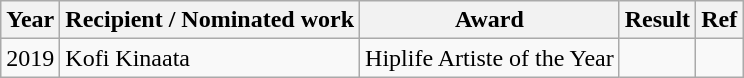<table class="wikitable">
<tr>
<th>Year</th>
<th>Recipient / Nominated work</th>
<th>Award</th>
<th>Result</th>
<th>Ref</th>
</tr>
<tr>
<td>2019</td>
<td>Kofi Kinaata</td>
<td>Hiplife Artiste of the Year</td>
<td></td>
<td></td>
</tr>
</table>
